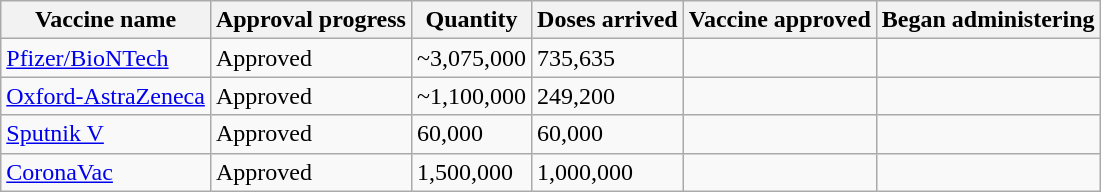<table class="wikitable">
<tr>
<th>Vaccine name</th>
<th>Approval progress</th>
<th>Quantity</th>
<th>Doses arrived</th>
<th>Vaccine approved</th>
<th>Began administering</th>
</tr>
<tr>
<td><a href='#'>Pfizer/BioNTech</a></td>
<td>Approved</td>
<td>~3,075,000</td>
<td>735,635</td>
<td></td>
<td></td>
</tr>
<tr>
<td><a href='#'>Oxford-AstraZeneca</a></td>
<td>Approved</td>
<td>~1,100,000</td>
<td>249,200</td>
<td></td>
<td></td>
</tr>
<tr>
<td><a href='#'>Sputnik V</a></td>
<td>Approved</td>
<td>60,000</td>
<td>60,000</td>
<td></td>
<td></td>
</tr>
<tr>
<td><a href='#'>CoronaVac</a></td>
<td>Approved</td>
<td>1,500,000</td>
<td>1,000,000</td>
<td></td>
<td></td>
</tr>
</table>
